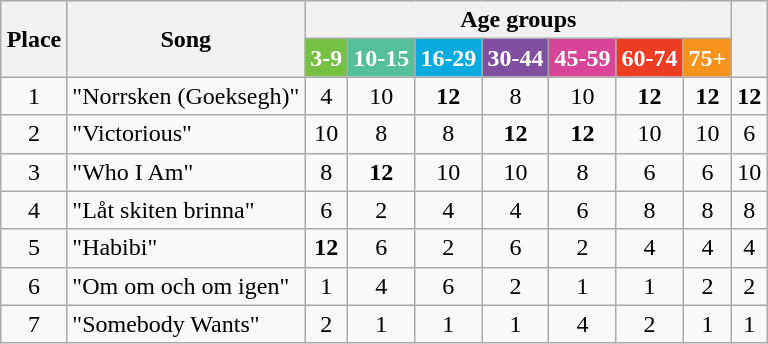<table class="wikitable" style="margin: 1em auto 1em auto; text-align:center;">
<tr>
<th rowspan="2">Place</th>
<th rowspan="2">Song</th>
<th colspan="7">Age groups</th>
<th rowspan="2"></th>
</tr>
<tr>
<th style="font-weight:bold;background:#76C043;color:white;">3-9</th>
<th style="font-weight:bold;background:#55BF9A;color:white;">10-15</th>
<th style="font-weight:bold;background:#09AAE0;color:white;">16-29</th>
<th style="font-weight:bold;background:#804F9F;color:white;">30-44</th>
<th style="font-weight:bold;background:#D94599;color:white;">45-59</th>
<th style="font-weight:bold;background:#ED3E23;color:white;">60-74</th>
<th style="font-weight:bold;background:#F6931D;color:white;">75+</th>
</tr>
<tr>
<td>1</td>
<td style="text-align:left;">"Norrsken (Goeksegh)"</td>
<td>4</td>
<td>10</td>
<td><strong>12</strong></td>
<td>8</td>
<td>10</td>
<td><strong>12</strong></td>
<td><strong>12</strong></td>
<td><strong>12</strong></td>
</tr>
<tr>
<td>2</td>
<td style="text-align:left;">"Victorious"</td>
<td>10</td>
<td>8</td>
<td>8</td>
<td><strong>12</strong></td>
<td><strong>12</strong></td>
<td>10</td>
<td>10</td>
<td>6</td>
</tr>
<tr>
<td>3</td>
<td style="text-align:left;">"Who I Am"</td>
<td>8</td>
<td><strong>12</strong></td>
<td>10</td>
<td>10</td>
<td>8</td>
<td>6</td>
<td>6</td>
<td>10</td>
</tr>
<tr>
<td>4</td>
<td style="text-align:left;">"Låt skiten brinna"</td>
<td>6</td>
<td>2</td>
<td>4</td>
<td>4</td>
<td>6</td>
<td>8</td>
<td>8</td>
<td>8</td>
</tr>
<tr>
<td>5</td>
<td style="text-align:left;">"Habibi"</td>
<td><strong>12</strong></td>
<td>6</td>
<td>2</td>
<td>6</td>
<td>2</td>
<td>4</td>
<td>4</td>
<td>4</td>
</tr>
<tr>
<td>6</td>
<td style="text-align:left;">"Om om och om igen"</td>
<td>1</td>
<td>4</td>
<td>6</td>
<td>2</td>
<td>1</td>
<td>1</td>
<td>2</td>
<td>2</td>
</tr>
<tr>
<td>7</td>
<td style="text-align:left;">"Somebody Wants"</td>
<td>2</td>
<td>1</td>
<td>1</td>
<td>1</td>
<td>4</td>
<td>2</td>
<td>1</td>
<td>1</td>
</tr>
</table>
